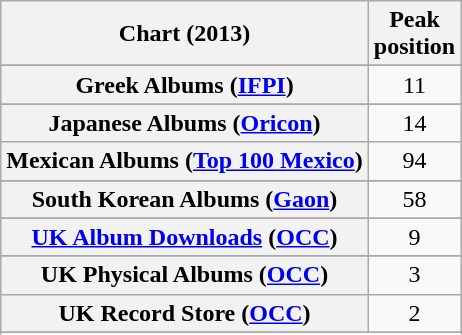<table class="wikitable sortable plainrowheaders" style="text-align:center">
<tr>
<th scope="col">Chart (2013)</th>
<th scope="col">Peak<br>position</th>
</tr>
<tr>
</tr>
<tr>
</tr>
<tr>
</tr>
<tr>
</tr>
<tr>
</tr>
<tr>
</tr>
<tr>
</tr>
<tr>
</tr>
<tr>
</tr>
<tr>
</tr>
<tr>
</tr>
<tr>
</tr>
<tr>
<th scope="row">Greek Albums (<a href='#'>IFPI</a>)</th>
<td>11</td>
</tr>
<tr>
</tr>
<tr>
</tr>
<tr>
<th scope="row">Japanese Albums (<a href='#'>Oricon</a>)</th>
<td>14</td>
</tr>
<tr>
<th scope="row">Mexican Albums (<a href='#'>Top 100 Mexico</a>)</th>
<td>94</td>
</tr>
<tr>
</tr>
<tr>
</tr>
<tr>
</tr>
<tr>
</tr>
<tr>
</tr>
<tr>
<th scope="row">South Korean Albums (<a href='#'>Gaon</a>)</th>
<td>58</td>
</tr>
<tr>
</tr>
<tr>
</tr>
<tr>
</tr>
<tr>
<th scope="row"><a href='#'>UK Album Downloads</a> (<a href='#'>OCC</a>)</th>
<td>9</td>
</tr>
<tr>
</tr>
<tr>
<th scope="row">UK Physical Albums (<a href='#'>OCC</a>)</th>
<td>3</td>
</tr>
<tr>
<th scope="row">UK Record Store (<a href='#'>OCC</a>)</th>
<td>2</td>
</tr>
<tr>
</tr>
<tr>
</tr>
<tr>
</tr>
<tr>
</tr>
</table>
